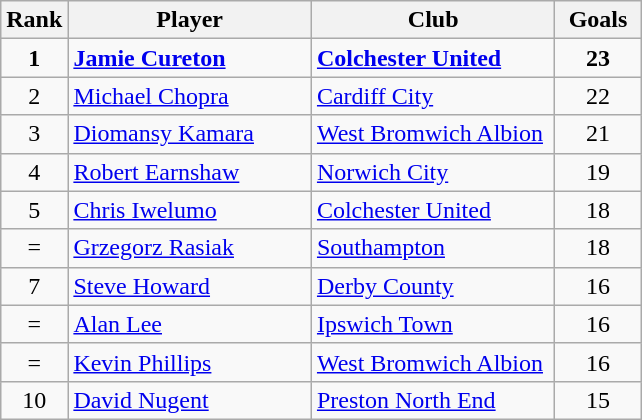<table class="wikitable" style="text-align: center;">
<tr>
<th width=20>Rank</th>
<th width=155>Player</th>
<th width=155>Club</th>
<th width=50>Goals</th>
</tr>
<tr>
<td><strong>1</strong></td>
<td align=left><strong> <a href='#'>Jamie Cureton</a> </strong></td>
<td align=left><strong> <a href='#'>Colchester United</a> </strong></td>
<td><strong>23</strong></td>
</tr>
<tr>
<td>2</td>
<td align=left><a href='#'>Michael Chopra</a></td>
<td align=left><a href='#'>Cardiff City</a></td>
<td>22</td>
</tr>
<tr>
<td>3</td>
<td align=left><a href='#'>Diomansy Kamara</a></td>
<td align=left><a href='#'>West Bromwich Albion</a></td>
<td>21</td>
</tr>
<tr>
<td>4</td>
<td align=left><a href='#'>Robert Earnshaw</a></td>
<td align=left><a href='#'>Norwich City</a></td>
<td>19</td>
</tr>
<tr>
<td>5</td>
<td align=left><a href='#'>Chris Iwelumo</a></td>
<td align=left><a href='#'>Colchester United</a></td>
<td>18</td>
</tr>
<tr>
<td>=</td>
<td align=left><a href='#'>Grzegorz Rasiak</a></td>
<td align=left><a href='#'>Southampton</a></td>
<td>18</td>
</tr>
<tr>
<td>7</td>
<td align=left><a href='#'>Steve Howard</a></td>
<td align=left><a href='#'>Derby County</a></td>
<td>16</td>
</tr>
<tr>
<td>=</td>
<td align=left><a href='#'>Alan Lee</a></td>
<td align=left><a href='#'>Ipswich Town</a></td>
<td>16</td>
</tr>
<tr>
<td>=</td>
<td align=left><a href='#'>Kevin Phillips</a></td>
<td align=left><a href='#'>West Bromwich Albion</a></td>
<td>16</td>
</tr>
<tr>
<td>10</td>
<td align=left><a href='#'>David Nugent</a></td>
<td align=left><a href='#'>Preston North End</a></td>
<td>15</td>
</tr>
</table>
